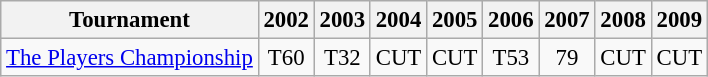<table class="wikitable" style="font-size:95%;text-align:center;">
<tr>
<th>Tournament</th>
<th>2002</th>
<th>2003</th>
<th>2004</th>
<th>2005</th>
<th>2006</th>
<th>2007</th>
<th>2008</th>
<th>2009</th>
</tr>
<tr>
<td align=left><a href='#'>The Players Championship</a></td>
<td>T60</td>
<td>T32</td>
<td>CUT</td>
<td>CUT</td>
<td>T53</td>
<td>79</td>
<td>CUT</td>
<td>CUT</td>
</tr>
</table>
